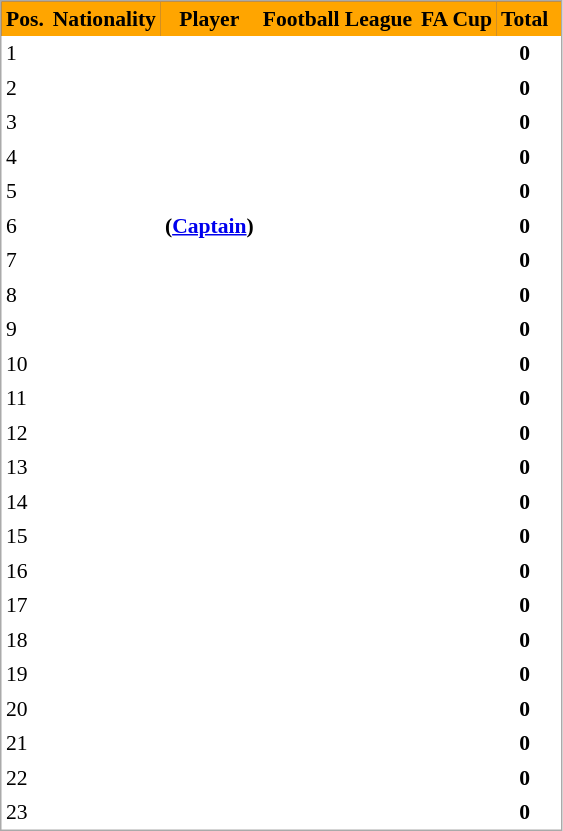<table cellspacing="0" cellpadding="3" style="border:1px solid #AAAAAA;font-size:90%">
<tr bgcolor="#191970">
<th style=background:orange; align="center"><span>Pos.</span></th>
<th style=background:orange; align="center"><span>Nationality</span></th>
<th style=background:orange; align="center"><span>Player</span></th>
<th style=background:orange; align="center"><span>Football League</span></th>
<th style=background:orange; align="center"><span>FA Cup</span></th>
<th style=background:orange; align="center"><span>Total</span></th>
<th style=background:orange; align="center"><span></span></th>
</tr>
<tr>
<td>1</td>
<td></td>
<td></td>
<td align="center"></td>
<td align="center"></td>
<td align="center"><strong>0</strong></td>
<td align="center"></td>
</tr>
<tr>
<td>2</td>
<td></td>
<td></td>
<td align="center"></td>
<td align="center"></td>
<td align="center"><strong>0</strong></td>
<td align="center"></td>
</tr>
<tr>
<td>3</td>
<td></td>
<td></td>
<td align="center"></td>
<td align="center"></td>
<td align="center"><strong>0</strong></td>
<td align="center"></td>
</tr>
<tr>
<td>4</td>
<td></td>
<td></td>
<td align="center"></td>
<td align="center"></td>
<td align="center"><strong>0</strong></td>
<td align="center"></td>
</tr>
<tr>
<td>5</td>
<td></td>
<td></td>
<td align="center"></td>
<td align="center"></td>
<td align="center"><strong>0</strong></td>
<td align="center"></td>
</tr>
<tr>
<td>6</td>
<td></td>
<td> <strong>(<a href='#'>Captain</a>)</strong></td>
<td align="center"></td>
<td align="center"></td>
<td align="center"><strong>0</strong></td>
<td align="center"></td>
</tr>
<tr>
<td>7</td>
<td></td>
<td></td>
<td align="center"></td>
<td align="center"></td>
<td align="center"><strong>0</strong></td>
<td align="center"></td>
</tr>
<tr>
<td>8</td>
<td></td>
<td></td>
<td align="center"></td>
<td align="center"></td>
<td align="center"><strong>0</strong></td>
<td align="center"></td>
</tr>
<tr>
<td>9</td>
<td></td>
<td></td>
<td align="center"></td>
<td align="center"></td>
<td align="center"><strong>0</strong></td>
<td align="center"></td>
</tr>
<tr>
<td>10</td>
<td></td>
<td></td>
<td align="center"></td>
<td align="center"></td>
<td align="center"><strong>0</strong></td>
<td align="center"></td>
</tr>
<tr>
<td>11</td>
<td></td>
<td></td>
<td align="center"></td>
<td align="center"></td>
<td align="center"><strong>0</strong></td>
<td align="center"></td>
</tr>
<tr>
<td>12</td>
<td></td>
<td></td>
<td align="center"></td>
<td align="center"></td>
<td align="center"><strong>0</strong></td>
<td align="center"></td>
</tr>
<tr>
<td>13</td>
<td></td>
<td></td>
<td align="center"></td>
<td align="center"></td>
<td align="center"><strong>0</strong></td>
<td align="center"></td>
</tr>
<tr>
<td>14</td>
<td></td>
<td></td>
<td align="center"></td>
<td align="center"></td>
<td align="center"><strong>0</strong></td>
<td align="center"></td>
</tr>
<tr>
<td>15</td>
<td></td>
<td></td>
<td align="center"></td>
<td align="center"></td>
<td align="center"><strong>0</strong></td>
<td align="center"></td>
</tr>
<tr>
<td>16</td>
<td></td>
<td></td>
<td align="center"></td>
<td align="center"></td>
<td align="center"><strong>0</strong></td>
<td align="center"></td>
</tr>
<tr>
<td>17</td>
<td></td>
<td></td>
<td align="center"></td>
<td align="center"></td>
<td align="center"><strong>0</strong></td>
<td align="center"></td>
</tr>
<tr>
<td>18</td>
<td></td>
<td></td>
<td align="center"></td>
<td align="center"></td>
<td align="center"><strong>0</strong></td>
<td align="center"></td>
</tr>
<tr>
<td>19</td>
<td></td>
<td></td>
<td align="center"></td>
<td align="center"></td>
<td align="center"><strong>0</strong></td>
<td align="center"></td>
</tr>
<tr>
<td>20</td>
<td></td>
<td></td>
<td align="center"></td>
<td align="center"></td>
<td align="center"><strong>0</strong></td>
<td align="center"></td>
</tr>
<tr>
<td>21</td>
<td></td>
<td></td>
<td align="center"></td>
<td align="center"></td>
<td align="center"><strong>0</strong></td>
<td align="center"></td>
</tr>
<tr>
<td>22</td>
<td></td>
<td></td>
<td align="center"></td>
<td align="center"></td>
<td align="center"><strong>0</strong></td>
<td align="center"></td>
</tr>
<tr>
<td>23</td>
<td></td>
<td></td>
<td align="center"></td>
<td align="center"></td>
<td align="center"><strong>0</strong></td>
<td align="center"></td>
</tr>
<tr>
</tr>
</table>
